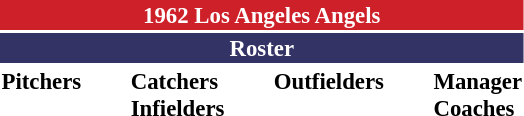<table class="toccolours" style="font-size: 95%;">
<tr>
<th colspan="10" style="background-color: #CE2029; color: white; text-align: center;">1962 Los Angeles Angels</th>
</tr>
<tr>
<td colspan="10" style="background-color: #333366; color: white; text-align: center;"><strong>Roster</strong></td>
</tr>
<tr>
<td valign="top"><strong>Pitchers</strong><br>
















</td>
<td width="25px"></td>
<td valign="top"><strong>Catchers</strong><br>


<strong>Infielders</strong>













</td>
<td width="25px"></td>
<td valign="top"><strong>Outfielders</strong><br>






</td>
<td width="25px"></td>
<td valign="top"><strong>Manager</strong><br>
<strong>Coaches</strong>




</td>
</tr>
<tr>
</tr>
</table>
